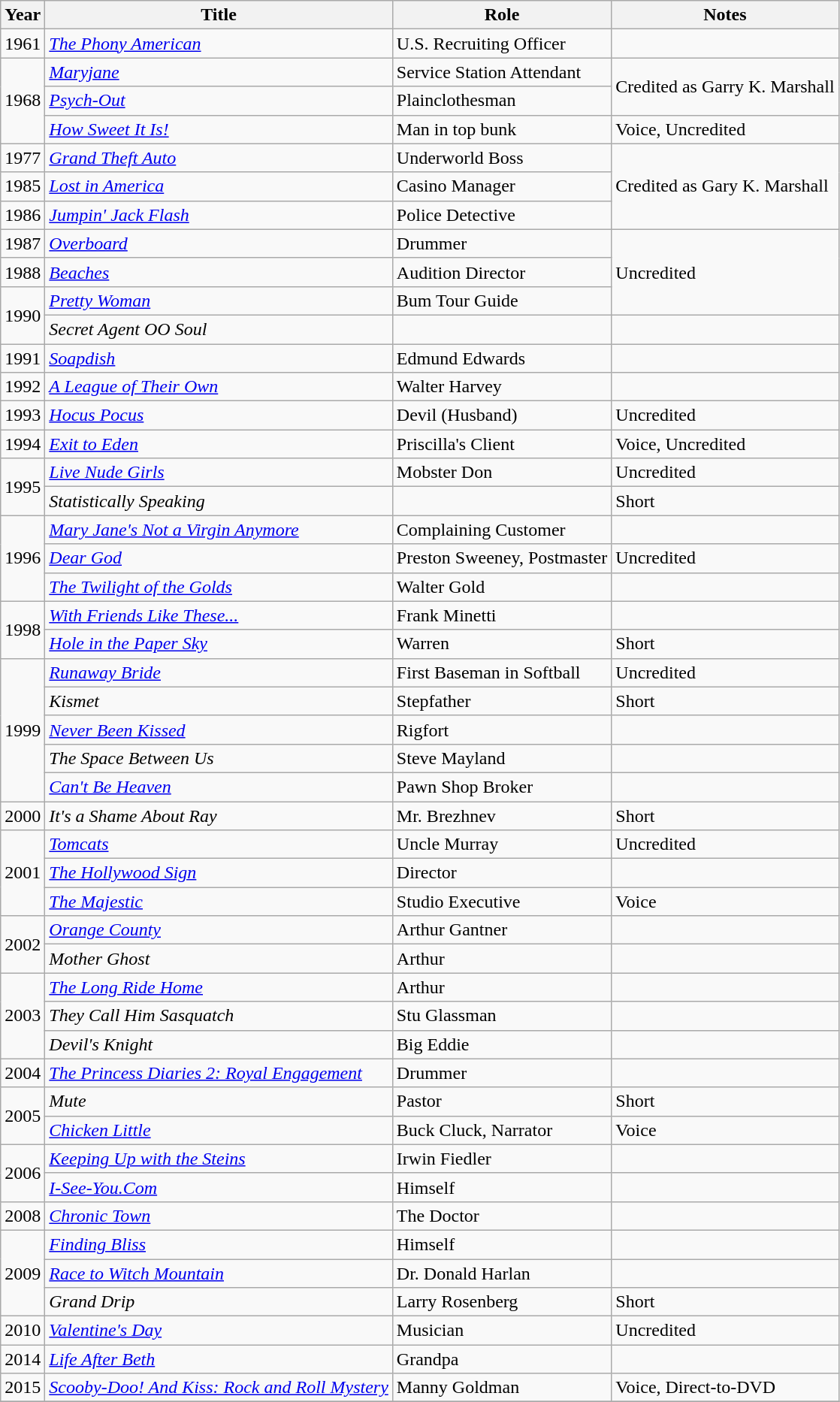<table class="wikitable sortable">
<tr>
<th>Year</th>
<th>Title</th>
<th>Role</th>
<th>Notes</th>
</tr>
<tr>
<td>1961</td>
<td><em><a href='#'>The Phony American</a></em></td>
<td>U.S. Recruiting Officer</td>
<td></td>
</tr>
<tr>
<td rowspan=3>1968</td>
<td><em><a href='#'>Maryjane</a></em></td>
<td>Service Station Attendant</td>
<td rowspan=2>Credited as Garry K. Marshall</td>
</tr>
<tr>
<td><em><a href='#'>Psych-Out</a></em></td>
<td>Plainclothesman</td>
</tr>
<tr>
<td><em><a href='#'>How Sweet It Is!</a></em></td>
<td>Man in top bunk</td>
<td>Voice, Uncredited</td>
</tr>
<tr>
<td>1977</td>
<td><em><a href='#'>Grand Theft Auto</a></em></td>
<td>Underworld Boss</td>
<td rowspan=3>Credited as Gary K. Marshall</td>
</tr>
<tr>
<td>1985</td>
<td><em><a href='#'>Lost in America</a></em></td>
<td>Casino Manager</td>
</tr>
<tr>
<td>1986</td>
<td><em><a href='#'>Jumpin' Jack Flash</a></em></td>
<td>Police Detective</td>
</tr>
<tr>
<td>1987</td>
<td><em><a href='#'>Overboard</a></em></td>
<td>Drummer</td>
<td rowspan=3>Uncredited</td>
</tr>
<tr>
<td>1988</td>
<td><em><a href='#'>Beaches</a></em></td>
<td>Audition Director</td>
</tr>
<tr>
<td rowspan=2>1990</td>
<td><em><a href='#'>Pretty Woman</a></em></td>
<td>Bum Tour Guide</td>
</tr>
<tr>
<td><em>Secret Agent OO Soul</em></td>
<td></td>
<td></td>
</tr>
<tr>
<td>1991</td>
<td><em><a href='#'>Soapdish</a></em></td>
<td>Edmund Edwards</td>
<td></td>
</tr>
<tr>
<td>1992</td>
<td><em><a href='#'>A League of Their Own</a></em></td>
<td>Walter Harvey</td>
<td></td>
</tr>
<tr>
<td>1993</td>
<td><em><a href='#'>Hocus Pocus</a></em></td>
<td>Devil (Husband)</td>
<td>Uncredited</td>
</tr>
<tr>
<td>1994</td>
<td><em><a href='#'>Exit to Eden</a></em></td>
<td>Priscilla's Client</td>
<td>Voice, Uncredited</td>
</tr>
<tr>
<td rowspan=2>1995</td>
<td><em><a href='#'>Live Nude Girls</a></em></td>
<td>Mobster Don</td>
<td>Uncredited</td>
</tr>
<tr>
<td><em>Statistically Speaking</em></td>
<td></td>
<td>Short</td>
</tr>
<tr>
<td rowspan=3>1996</td>
<td><em><a href='#'>Mary Jane's Not a Virgin Anymore</a></em></td>
<td>Complaining Customer</td>
<td></td>
</tr>
<tr>
<td><em><a href='#'>Dear God</a></em></td>
<td>Preston Sweeney, Postmaster</td>
<td>Uncredited</td>
</tr>
<tr>
<td><em><a href='#'>The Twilight of the Golds</a></em></td>
<td>Walter Gold</td>
<td></td>
</tr>
<tr>
<td rowspan=2>1998</td>
<td><em><a href='#'>With Friends Like These...</a></em></td>
<td>Frank Minetti</td>
<td></td>
</tr>
<tr>
<td><em><a href='#'>Hole in the Paper Sky</a></em></td>
<td>Warren</td>
<td>Short</td>
</tr>
<tr>
<td rowspan=5>1999</td>
<td><em><a href='#'>Runaway Bride</a></em></td>
<td>First Baseman in Softball</td>
<td>Uncredited</td>
</tr>
<tr>
<td><em>Kismet</em></td>
<td>Stepfather</td>
<td>Short</td>
</tr>
<tr>
<td><em><a href='#'>Never Been Kissed</a></em></td>
<td>Rigfort</td>
<td></td>
</tr>
<tr>
<td><em>The Space Between Us</em></td>
<td>Steve Mayland</td>
<td></td>
</tr>
<tr>
<td><em><a href='#'>Can't Be Heaven</a></em></td>
<td>Pawn Shop Broker</td>
<td></td>
</tr>
<tr>
<td>2000</td>
<td><em>It's a Shame About Ray</em></td>
<td>Mr. Brezhnev</td>
<td>Short</td>
</tr>
<tr>
<td rowspan=3>2001</td>
<td><em><a href='#'>Tomcats</a></em></td>
<td>Uncle Murray</td>
<td>Uncredited</td>
</tr>
<tr>
<td><em><a href='#'>The Hollywood Sign</a></em></td>
<td>Director</td>
<td></td>
</tr>
<tr>
<td><em><a href='#'>The Majestic</a></em></td>
<td>Studio Executive</td>
<td>Voice</td>
</tr>
<tr>
<td rowspan=2>2002</td>
<td><em><a href='#'>Orange County</a></em></td>
<td>Arthur Gantner</td>
<td></td>
</tr>
<tr>
<td><em>Mother Ghost</em></td>
<td>Arthur</td>
<td></td>
</tr>
<tr>
<td rowspan=3>2003</td>
<td><em><a href='#'>The Long Ride Home</a></em></td>
<td>Arthur</td>
<td></td>
</tr>
<tr>
<td><em>They Call Him Sasquatch</em></td>
<td>Stu Glassman</td>
<td></td>
</tr>
<tr>
<td><em>Devil's Knight</em></td>
<td>Big Eddie</td>
<td></td>
</tr>
<tr>
<td>2004</td>
<td><em><a href='#'>The Princess Diaries 2: Royal Engagement</a></em></td>
<td>Drummer</td>
<td></td>
</tr>
<tr>
<td rowspan=2>2005</td>
<td><em>Mute</em></td>
<td>Pastor</td>
<td>Short</td>
</tr>
<tr>
<td><em><a href='#'>Chicken Little</a></em></td>
<td>Buck Cluck, Narrator</td>
<td>Voice</td>
</tr>
<tr>
<td rowspan=2>2006</td>
<td><em><a href='#'>Keeping Up with the Steins</a></em></td>
<td>Irwin Fiedler</td>
<td></td>
</tr>
<tr>
<td><em><a href='#'>I-See-You.Com</a></em></td>
<td>Himself</td>
<td></td>
</tr>
<tr>
<td>2008</td>
<td><em><a href='#'>Chronic Town</a></em></td>
<td>The Doctor</td>
<td></td>
</tr>
<tr>
<td rowspan=3>2009</td>
<td><em><a href='#'>Finding Bliss</a></em></td>
<td>Himself</td>
<td></td>
</tr>
<tr>
<td><em><a href='#'>Race to Witch Mountain</a></em></td>
<td>Dr. Donald Harlan</td>
<td></td>
</tr>
<tr>
<td><em>Grand Drip</em></td>
<td>Larry Rosenberg</td>
<td>Short</td>
</tr>
<tr>
<td>2010</td>
<td><em><a href='#'>Valentine's Day</a></em></td>
<td>Musician</td>
<td>Uncredited</td>
</tr>
<tr>
<td>2014</td>
<td><em><a href='#'>Life After Beth</a></em></td>
<td>Grandpa</td>
<td></td>
</tr>
<tr>
<td>2015</td>
<td><em><a href='#'>Scooby-Doo! And Kiss: Rock and Roll Mystery</a></em></td>
<td>Manny Goldman</td>
<td>Voice, Direct-to-DVD</td>
</tr>
<tr>
</tr>
</table>
